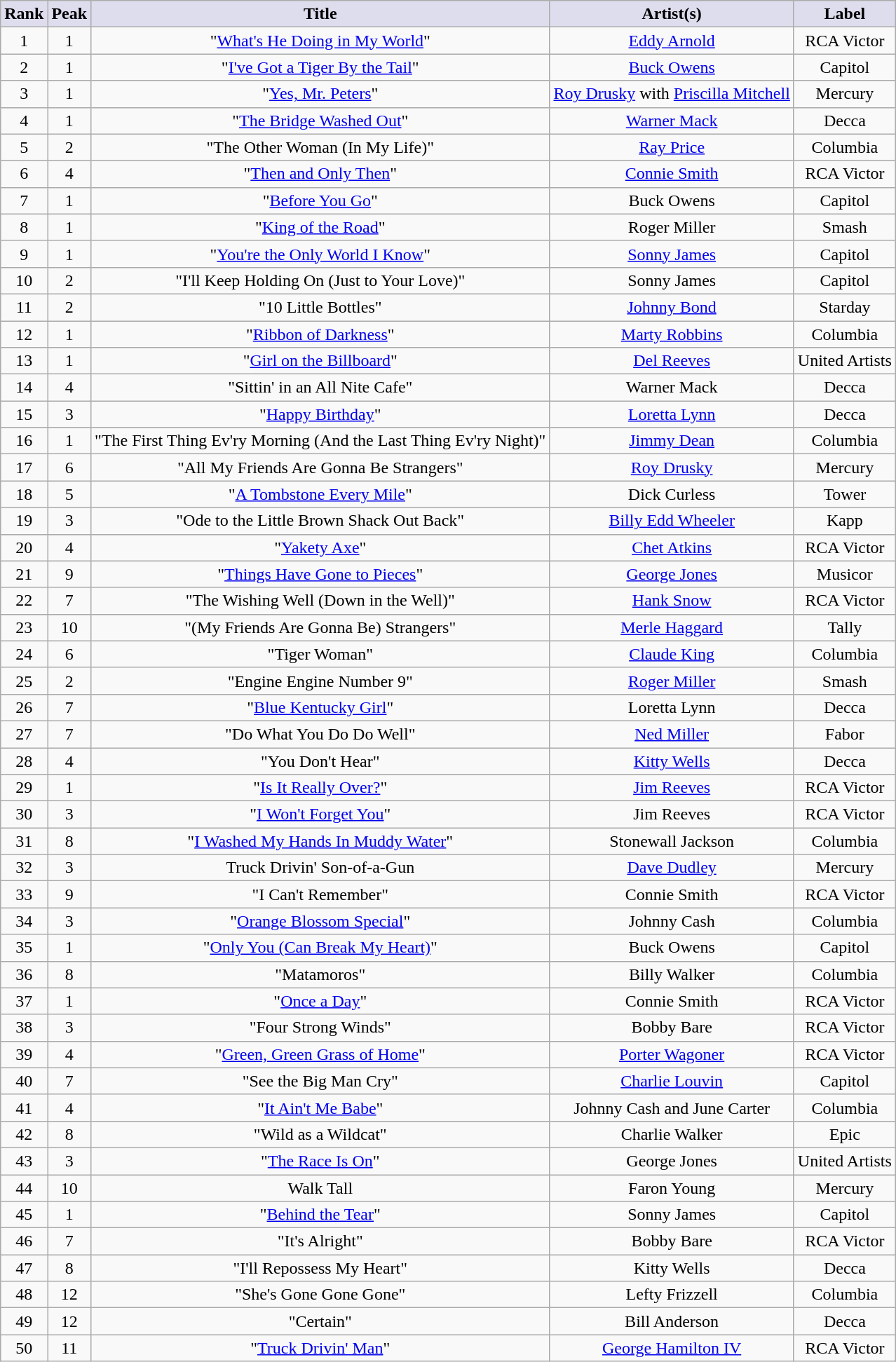<table class="wikitable sortable" style="text-align: center">
<tr>
<th scope="col" style="background:#dde;">Rank</th>
<th scope="col" style="background:#dde;">Peak</th>
<th scope="col" style="background:#dde;">Title</th>
<th scope="col" style="background:#dde;">Artist(s)</th>
<th scope="col" style="background:#dde;">Label</th>
</tr>
<tr>
<td>1</td>
<td>1</td>
<td>"<a href='#'>What's He Doing in My World</a>"</td>
<td><a href='#'>Eddy Arnold</a></td>
<td>RCA Victor</td>
</tr>
<tr>
<td>2</td>
<td>1</td>
<td>"<a href='#'>I've Got a Tiger By the Tail</a>"</td>
<td><a href='#'>Buck Owens</a></td>
<td>Capitol</td>
</tr>
<tr>
<td>3</td>
<td>1</td>
<td>"<a href='#'>Yes, Mr. Peters</a>"</td>
<td><a href='#'>Roy Drusky</a> with <a href='#'>Priscilla Mitchell</a></td>
<td>Mercury</td>
</tr>
<tr>
<td>4</td>
<td>1</td>
<td>"<a href='#'>The Bridge Washed Out</a>"</td>
<td><a href='#'>Warner Mack</a></td>
<td>Decca</td>
</tr>
<tr>
<td>5</td>
<td>2</td>
<td>"The Other Woman (In My Life)"</td>
<td><a href='#'>Ray Price</a></td>
<td>Columbia</td>
</tr>
<tr>
<td>6</td>
<td>4</td>
<td>"<a href='#'>Then and Only Then</a>"</td>
<td><a href='#'>Connie Smith</a></td>
<td>RCA Victor</td>
</tr>
<tr>
<td>7</td>
<td>1</td>
<td>"<a href='#'>Before You Go</a>"</td>
<td>Buck Owens</td>
<td>Capitol</td>
</tr>
<tr>
<td>8</td>
<td>1</td>
<td>"<a href='#'>King of the Road</a>"</td>
<td>Roger Miller</td>
<td>Smash</td>
</tr>
<tr>
<td>9</td>
<td>1</td>
<td>"<a href='#'>You're the Only World I Know</a>"</td>
<td><a href='#'>Sonny James</a></td>
<td>Capitol</td>
</tr>
<tr>
<td>10</td>
<td>2</td>
<td>"I'll Keep Holding On (Just to Your Love)"</td>
<td>Sonny James</td>
<td>Capitol</td>
</tr>
<tr>
<td>11</td>
<td>2</td>
<td>"10 Little Bottles"</td>
<td><a href='#'>Johnny Bond</a></td>
<td>Starday</td>
</tr>
<tr>
<td>12</td>
<td>1</td>
<td>"<a href='#'>Ribbon of Darkness</a>"</td>
<td><a href='#'>Marty Robbins</a></td>
<td>Columbia</td>
</tr>
<tr>
<td>13</td>
<td>1</td>
<td>"<a href='#'>Girl on the Billboard</a>"</td>
<td><a href='#'>Del Reeves</a></td>
<td>United Artists</td>
</tr>
<tr>
<td>14</td>
<td>4</td>
<td>"Sittin' in an All Nite Cafe"</td>
<td>Warner Mack</td>
<td>Decca</td>
</tr>
<tr>
<td>15</td>
<td>3</td>
<td>"<a href='#'>Happy Birthday</a>"</td>
<td><a href='#'>Loretta Lynn</a></td>
<td>Decca</td>
</tr>
<tr>
<td>16</td>
<td>1</td>
<td>"The First Thing Ev'ry Morning (And the Last Thing Ev'ry Night)"</td>
<td><a href='#'>Jimmy Dean</a></td>
<td>Columbia</td>
</tr>
<tr>
<td>17</td>
<td>6</td>
<td>"All My Friends Are Gonna Be Strangers"</td>
<td><a href='#'>Roy Drusky</a></td>
<td>Mercury</td>
</tr>
<tr>
<td>18</td>
<td>5</td>
<td>"<a href='#'>A Tombstone Every Mile</a>"</td>
<td>Dick Curless</td>
<td>Tower</td>
</tr>
<tr>
<td>19</td>
<td>3</td>
<td>"Ode to the Little Brown Shack Out Back"</td>
<td><a href='#'>Billy Edd Wheeler</a></td>
<td>Kapp</td>
</tr>
<tr>
<td>20</td>
<td>4</td>
<td>"<a href='#'>Yakety Axe</a>"</td>
<td><a href='#'>Chet Atkins</a></td>
<td>RCA Victor</td>
</tr>
<tr>
<td>21</td>
<td>9</td>
<td>"<a href='#'>Things Have Gone to Pieces</a>"</td>
<td><a href='#'>George Jones</a></td>
<td>Musicor</td>
</tr>
<tr>
<td>22</td>
<td>7</td>
<td>"The Wishing Well (Down in the Well)"</td>
<td><a href='#'>Hank Snow</a></td>
<td>RCA Victor</td>
</tr>
<tr>
<td>23</td>
<td>10</td>
<td>"(My Friends Are Gonna Be) Strangers"</td>
<td><a href='#'>Merle Haggard</a></td>
<td>Tally</td>
</tr>
<tr>
<td>24</td>
<td>6</td>
<td>"Tiger Woman"</td>
<td><a href='#'>Claude King</a></td>
<td>Columbia</td>
</tr>
<tr>
<td>25</td>
<td>2</td>
<td>"Engine Engine Number 9"</td>
<td><a href='#'>Roger Miller</a></td>
<td>Smash</td>
</tr>
<tr>
<td>26</td>
<td>7</td>
<td>"<a href='#'>Blue Kentucky Girl</a>"</td>
<td>Loretta Lynn</td>
<td>Decca</td>
</tr>
<tr>
<td>27</td>
<td>7</td>
<td>"Do What You Do Do Well"</td>
<td><a href='#'>Ned Miller</a></td>
<td>Fabor</td>
</tr>
<tr>
<td>28</td>
<td>4</td>
<td>"You Don't Hear"</td>
<td><a href='#'>Kitty Wells</a></td>
<td>Decca</td>
</tr>
<tr>
<td>29</td>
<td>1</td>
<td>"<a href='#'>Is It Really Over?</a>"</td>
<td><a href='#'>Jim Reeves</a></td>
<td>RCA Victor</td>
</tr>
<tr>
<td>30</td>
<td>3</td>
<td>"<a href='#'>I Won't Forget You</a>"</td>
<td>Jim Reeves</td>
<td>RCA Victor</td>
</tr>
<tr>
<td>31</td>
<td>8</td>
<td>"<a href='#'>I Washed My Hands In Muddy Water</a>"</td>
<td>Stonewall Jackson</td>
<td>Columbia</td>
</tr>
<tr>
<td>32</td>
<td>3</td>
<td>Truck Drivin' Son-of-a-Gun</td>
<td><a href='#'>Dave Dudley</a></td>
<td>Mercury</td>
</tr>
<tr>
<td>33</td>
<td>9</td>
<td>"I Can't Remember"</td>
<td>Connie Smith</td>
<td>RCA Victor</td>
</tr>
<tr>
<td>34</td>
<td>3</td>
<td>"<a href='#'>Orange Blossom Special</a>"</td>
<td>Johnny Cash</td>
<td>Columbia</td>
</tr>
<tr>
<td>35</td>
<td>1</td>
<td>"<a href='#'>Only You (Can Break My Heart)</a>"</td>
<td>Buck Owens</td>
<td>Capitol</td>
</tr>
<tr>
<td>36</td>
<td>8</td>
<td>"Matamoros"</td>
<td>Billy Walker</td>
<td>Columbia</td>
</tr>
<tr>
<td>37</td>
<td>1</td>
<td>"<a href='#'>Once a Day</a>"</td>
<td>Connie Smith</td>
<td>RCA Victor</td>
</tr>
<tr>
<td>38</td>
<td>3</td>
<td>"Four Strong Winds"</td>
<td>Bobby Bare</td>
<td>RCA Victor</td>
</tr>
<tr>
<td>39</td>
<td>4</td>
<td>"<a href='#'>Green, Green Grass of Home</a>"</td>
<td><a href='#'>Porter Wagoner</a></td>
<td>RCA Victor</td>
</tr>
<tr>
<td>40</td>
<td>7</td>
<td>"See the Big Man Cry"</td>
<td><a href='#'>Charlie Louvin</a></td>
<td>Capitol</td>
</tr>
<tr>
<td>41</td>
<td>4</td>
<td>"<a href='#'>It Ain't Me Babe</a>"</td>
<td>Johnny Cash and June Carter</td>
<td>Columbia</td>
</tr>
<tr>
<td>42</td>
<td>8</td>
<td>"Wild as a Wildcat"</td>
<td>Charlie Walker</td>
<td>Epic</td>
</tr>
<tr>
<td>43</td>
<td>3</td>
<td>"<a href='#'>The Race Is On</a>"</td>
<td>George Jones</td>
<td>United Artists</td>
</tr>
<tr>
<td>44</td>
<td>10</td>
<td>Walk Tall</td>
<td>Faron Young</td>
<td>Mercury</td>
</tr>
<tr>
<td>45</td>
<td>1</td>
<td>"<a href='#'>Behind the Tear</a>"</td>
<td>Sonny James</td>
<td>Capitol</td>
</tr>
<tr>
<td>46</td>
<td>7</td>
<td>"It's Alright"</td>
<td>Bobby Bare</td>
<td>RCA Victor</td>
</tr>
<tr>
<td>47</td>
<td>8</td>
<td>"I'll Repossess My Heart"</td>
<td>Kitty Wells</td>
<td>Decca</td>
</tr>
<tr>
<td>48</td>
<td>12</td>
<td>"She's Gone Gone Gone"</td>
<td>Lefty Frizzell</td>
<td>Columbia</td>
</tr>
<tr>
<td>49</td>
<td>12</td>
<td>"Certain"</td>
<td>Bill Anderson</td>
<td>Decca</td>
</tr>
<tr>
<td>50</td>
<td>11</td>
<td>"<a href='#'>Truck Drivin' Man</a>"</td>
<td><a href='#'>George Hamilton IV</a></td>
<td>RCA Victor</td>
</tr>
</table>
